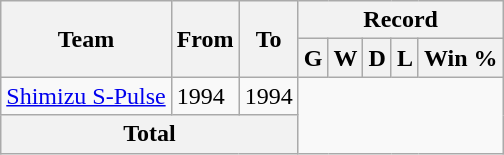<table class="wikitable" style="text-align: center">
<tr>
<th rowspan="2">Team</th>
<th rowspan="2">From</th>
<th rowspan="2">To</th>
<th colspan="5">Record</th>
</tr>
<tr>
<th>G</th>
<th>W</th>
<th>D</th>
<th>L</th>
<th>Win %</th>
</tr>
<tr>
<td align="left"><a href='#'>Shimizu S-Pulse</a></td>
<td align="left">1994</td>
<td align="left">1994<br></td>
</tr>
<tr>
<th colspan="3">Total<br></th>
</tr>
</table>
